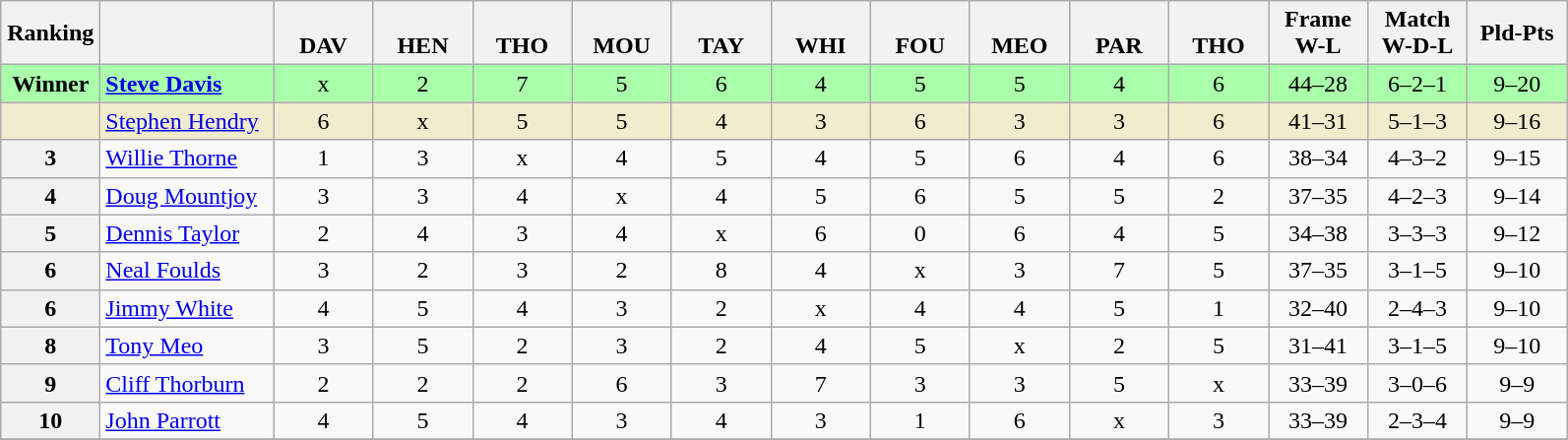<table class="wikitable" style="text-align:center">
<tr>
<th width=60>Ranking</th>
<th class="unsortable" width=110></th>
<th width=60><br> DAV</th>
<th width=60><br> HEN</th>
<th width=60><br> THO</th>
<th width=60><br> MOU</th>
<th width=60><br> TAY</th>
<th width=60><br> WHI</th>
<th width=60><br> FOU</th>
<th width=60><br> MEO</th>
<th width=60><br> PAR</th>
<th width=60><br> THO</th>
<th width=60>Frame<br>W-L</th>
<th width=60>Match<br>W-D-L</th>
<th width=60>Pld-Pts</th>
</tr>
<tr style="background:#aaffaa;">
<td><strong>Winner</strong></td>
<td align="left"><strong><a href='#'>Steve Davis</a></strong></td>
<td>x</td>
<td>2</td>
<td>7</td>
<td>5</td>
<td>6</td>
<td>4</td>
<td>5</td>
<td>5</td>
<td>4</td>
<td>6</td>
<td>44–28</td>
<td>6–2–1</td>
<td>9–20</td>
</tr>
<tr style="background:#f2ecce;">
<td></td>
<td align="left"><a href='#'>Stephen Hendry</a></td>
<td>6</td>
<td>x</td>
<td>5</td>
<td>5</td>
<td>4</td>
<td>3</td>
<td>6</td>
<td>3</td>
<td>3</td>
<td>6</td>
<td>41–31</td>
<td>5–1–3</td>
<td>9–16</td>
</tr>
<tr>
<th>3</th>
<td align="left"><a href='#'>Willie Thorne</a></td>
<td>1</td>
<td>3</td>
<td>x</td>
<td>4</td>
<td>5</td>
<td>4</td>
<td>5</td>
<td>6</td>
<td>4</td>
<td>6</td>
<td>38–34</td>
<td>4–3–2</td>
<td>9–15</td>
</tr>
<tr>
<th>4</th>
<td align="left"><a href='#'>Doug Mountjoy</a></td>
<td>3</td>
<td>3</td>
<td>4</td>
<td>x</td>
<td>4</td>
<td>5</td>
<td>6</td>
<td>5</td>
<td>5</td>
<td>2</td>
<td>37–35</td>
<td>4–2–3</td>
<td>9–14</td>
</tr>
<tr>
<th>5</th>
<td align="left"><a href='#'>Dennis Taylor</a></td>
<td>2</td>
<td>4</td>
<td>3</td>
<td>4</td>
<td>x</td>
<td>6</td>
<td>0</td>
<td>6</td>
<td>4</td>
<td>5</td>
<td>34–38</td>
<td>3–3–3</td>
<td>9–12</td>
</tr>
<tr>
<th>6</th>
<td align="left"><a href='#'>Neal Foulds</a></td>
<td>3</td>
<td>2</td>
<td>3</td>
<td>2</td>
<td>8</td>
<td>4</td>
<td>x</td>
<td>3</td>
<td>7</td>
<td>5</td>
<td>37–35</td>
<td>3–1–5</td>
<td>9–10</td>
</tr>
<tr>
<th>6</th>
<td align="left"><a href='#'>Jimmy White</a></td>
<td>4</td>
<td>5</td>
<td>4</td>
<td>3</td>
<td>2</td>
<td>x</td>
<td>4</td>
<td>4</td>
<td>5</td>
<td>1</td>
<td>32–40</td>
<td>2–4–3</td>
<td>9–10</td>
</tr>
<tr>
<th>8</th>
<td align="left"><a href='#'>Tony Meo</a></td>
<td>3</td>
<td>5</td>
<td>2</td>
<td>3</td>
<td>2</td>
<td>4</td>
<td>5</td>
<td>x</td>
<td>2</td>
<td>5</td>
<td>31–41</td>
<td>3–1–5</td>
<td>9–10</td>
</tr>
<tr>
<th>9</th>
<td align="left"><a href='#'>Cliff Thorburn</a></td>
<td>2</td>
<td>2</td>
<td>2</td>
<td>6</td>
<td>3</td>
<td>7</td>
<td>3</td>
<td>3</td>
<td>5</td>
<td>x</td>
<td>33–39</td>
<td>3–0–6</td>
<td>9–9</td>
</tr>
<tr>
<th>10</th>
<td align="left"><a href='#'>John Parrott</a></td>
<td>4</td>
<td>5</td>
<td>4</td>
<td>3</td>
<td>4</td>
<td>3</td>
<td>1</td>
<td>6</td>
<td>x</td>
<td>3</td>
<td>33–39</td>
<td>2–3–4</td>
<td>9–9</td>
</tr>
<tr>
</tr>
</table>
